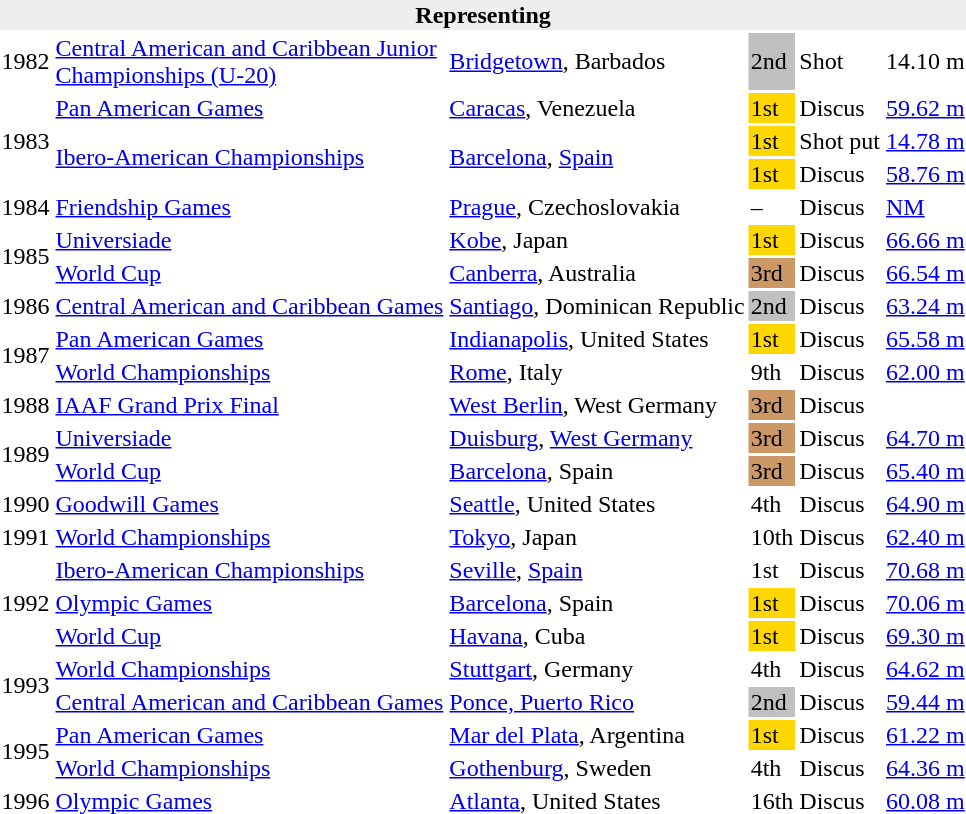<table>
<tr>
<th bgcolor="#eeeeee" colspan="6">Representing </th>
</tr>
<tr>
<td>1982</td>
<td><a href='#'>Central American and Caribbean Junior<br>Championships (U-20)</a></td>
<td><a href='#'>Bridgetown</a>, Barbados</td>
<td bgcolor=silver>2nd</td>
<td>Shot</td>
<td>14.10 m</td>
</tr>
<tr>
<td rowspan=3>1983</td>
<td><a href='#'>Pan American Games</a></td>
<td><a href='#'>Caracas</a>, Venezuela</td>
<td bgcolor=gold>1st</td>
<td>Discus</td>
<td><a href='#'>59.62 m</a></td>
</tr>
<tr>
<td rowspan=2><a href='#'>Ibero-American Championships</a></td>
<td rowspan=2><a href='#'>Barcelona</a>, <a href='#'>Spain</a></td>
<td bgcolor=gold>1st</td>
<td>Shot put</td>
<td><a href='#'>14.78 m</a></td>
</tr>
<tr>
<td bgcolor=gold>1st</td>
<td>Discus</td>
<td><a href='#'>58.76 m</a></td>
</tr>
<tr>
<td>1984</td>
<td><a href='#'>Friendship Games</a></td>
<td><a href='#'>Prague</a>, Czechoslovakia</td>
<td>–</td>
<td>Discus</td>
<td><a href='#'>NM</a></td>
</tr>
<tr>
<td rowspan=2>1985</td>
<td><a href='#'>Universiade</a></td>
<td><a href='#'>Kobe</a>, Japan</td>
<td bgcolor="gold">1st</td>
<td>Discus</td>
<td><a href='#'>66.66 m</a></td>
</tr>
<tr>
<td><a href='#'>World Cup</a></td>
<td><a href='#'>Canberra</a>, Australia</td>
<td bgcolor="cc9966">3rd</td>
<td>Discus</td>
<td><a href='#'>66.54 m</a></td>
</tr>
<tr>
<td>1986</td>
<td><a href='#'>Central American and Caribbean Games</a></td>
<td><a href='#'>Santiago</a>, Dominican Republic</td>
<td bgcolor="silver">2nd</td>
<td>Discus</td>
<td><a href='#'>63.24 m</a></td>
</tr>
<tr>
<td rowspan=2>1987</td>
<td><a href='#'>Pan American Games</a></td>
<td><a href='#'>Indianapolis</a>, United States</td>
<td bgcolor="gold">1st</td>
<td>Discus</td>
<td><a href='#'>65.58 m</a></td>
</tr>
<tr>
<td><a href='#'>World Championships</a></td>
<td><a href='#'>Rome</a>, Italy</td>
<td>9th</td>
<td>Discus</td>
<td><a href='#'>62.00 m</a></td>
</tr>
<tr>
<td>1988</td>
<td><a href='#'>IAAF Grand Prix Final</a></td>
<td><a href='#'>West Berlin</a>, West Germany</td>
<td bgcolor=cc9966>3rd</td>
<td>Discus</td>
<td></td>
</tr>
<tr>
<td rowspan=2>1989</td>
<td><a href='#'>Universiade</a></td>
<td><a href='#'>Duisburg</a>, <a href='#'>West Germany</a></td>
<td bgcolor="cc9966">3rd</td>
<td>Discus</td>
<td><a href='#'>64.70 m</a></td>
</tr>
<tr>
<td><a href='#'>World Cup</a></td>
<td><a href='#'>Barcelona</a>, Spain</td>
<td bgcolor="cc9966">3rd</td>
<td>Discus</td>
<td><a href='#'>65.40 m</a></td>
</tr>
<tr>
<td>1990</td>
<td><a href='#'>Goodwill Games</a></td>
<td><a href='#'>Seattle</a>, United States</td>
<td>4th</td>
<td>Discus</td>
<td><a href='#'>64.90 m</a></td>
</tr>
<tr>
<td>1991</td>
<td><a href='#'>World Championships</a></td>
<td><a href='#'>Tokyo</a>, Japan</td>
<td>10th</td>
<td>Discus</td>
<td><a href='#'>62.40 m</a></td>
</tr>
<tr>
<td rowspan=3>1992</td>
<td><a href='#'>Ibero-American Championships</a></td>
<td><a href='#'>Seville</a>, <a href='#'>Spain</a></td>
<td>1st</td>
<td>Discus</td>
<td><a href='#'>70.68 m</a></td>
</tr>
<tr>
<td><a href='#'>Olympic Games</a></td>
<td><a href='#'>Barcelona</a>, Spain</td>
<td bgcolor="gold">1st</td>
<td>Discus</td>
<td><a href='#'>70.06 m</a></td>
</tr>
<tr>
<td><a href='#'>World Cup</a></td>
<td><a href='#'>Havana</a>, Cuba</td>
<td bgcolor="gold">1st</td>
<td>Discus</td>
<td><a href='#'>69.30 m</a></td>
</tr>
<tr>
<td rowspan = "2">1993</td>
<td><a href='#'>World Championships</a></td>
<td><a href='#'>Stuttgart</a>, Germany</td>
<td>4th</td>
<td>Discus</td>
<td><a href='#'>64.62 m</a></td>
</tr>
<tr>
<td><a href='#'>Central American and Caribbean Games</a></td>
<td><a href='#'>Ponce, Puerto Rico</a></td>
<td bgcolor="silver">2nd</td>
<td>Discus</td>
<td><a href='#'>59.44 m</a></td>
</tr>
<tr>
<td rowspan=2>1995</td>
<td><a href='#'>Pan American Games</a></td>
<td><a href='#'>Mar del Plata</a>, Argentina</td>
<td bgcolor="gold">1st</td>
<td>Discus</td>
<td><a href='#'>61.22 m</a></td>
</tr>
<tr>
<td><a href='#'>World Championships</a></td>
<td><a href='#'>Gothenburg</a>, Sweden</td>
<td>4th</td>
<td>Discus</td>
<td><a href='#'>64.36 m</a></td>
</tr>
<tr>
<td>1996</td>
<td><a href='#'>Olympic Games</a></td>
<td><a href='#'>Atlanta</a>, United States</td>
<td>16th</td>
<td>Discus</td>
<td><a href='#'>60.08 m</a></td>
</tr>
</table>
